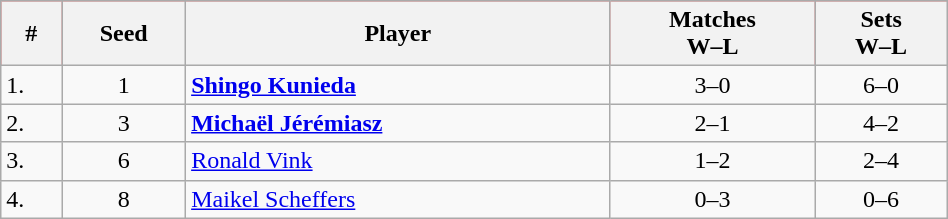<table class="wikitable" style="width:50%;">
<tr style="background:#f00;">
<th>#</th>
<th>Seed</th>
<th>Player</th>
<th>Matches<br>W–L</th>
<th>Sets<br>W–L</th>
</tr>
<tr>
<td>1.</td>
<td style="text-align:center;">1</td>
<td><strong><a href='#'>Shingo Kunieda</a></strong></td>
<td style="text-align:center;">3–0</td>
<td style="text-align:center;">6–0</td>
</tr>
<tr>
<td>2.</td>
<td style="text-align:center;">3</td>
<td><strong><a href='#'>Michaël Jérémiasz</a></strong></td>
<td style="text-align:center;">2–1</td>
<td style="text-align:center;">4–2</td>
</tr>
<tr>
<td>3.</td>
<td style="text-align:center;">6</td>
<td><a href='#'>Ronald Vink</a></td>
<td style="text-align:center;">1–2</td>
<td style="text-align:center;">2–4</td>
</tr>
<tr>
<td>4.</td>
<td style="text-align:center;">8</td>
<td><a href='#'>Maikel Scheffers</a></td>
<td style="text-align:center;">0–3</td>
<td style="text-align:center;">0–6</td>
</tr>
</table>
